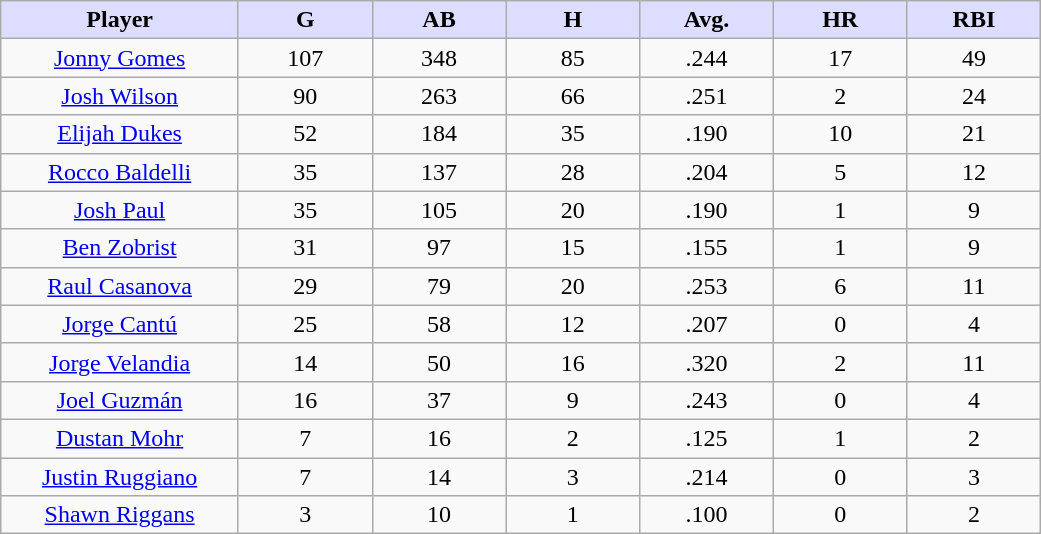<table class="wikitable sortable">
<tr>
<th style="background:#ddf; width:16%;">Player</th>
<th style="background:#ddf; width:9%;">G</th>
<th style="background:#ddf; width:9%;">AB</th>
<th style="background:#ddf; width:9%;">H</th>
<th style="background:#ddf; width:9%;">Avg.</th>
<th style="background:#ddf; width:9%;">HR</th>
<th style="background:#ddf; width:9%;">RBI</th>
</tr>
<tr align=center>
<td><a href='#'>Jonny Gomes</a></td>
<td>107</td>
<td>348</td>
<td>85</td>
<td>.244</td>
<td>17</td>
<td>49</td>
</tr>
<tr align=center>
<td><a href='#'>Josh Wilson</a></td>
<td>90</td>
<td>263</td>
<td>66</td>
<td>.251</td>
<td>2</td>
<td>24</td>
</tr>
<tr align=center>
<td><a href='#'>Elijah Dukes</a></td>
<td>52</td>
<td>184</td>
<td>35</td>
<td>.190</td>
<td>10</td>
<td>21</td>
</tr>
<tr align=center>
<td><a href='#'>Rocco Baldelli</a></td>
<td>35</td>
<td>137</td>
<td>28</td>
<td>.204</td>
<td>5</td>
<td>12</td>
</tr>
<tr align=center>
<td><a href='#'>Josh Paul</a></td>
<td>35</td>
<td>105</td>
<td>20</td>
<td>.190</td>
<td>1</td>
<td>9</td>
</tr>
<tr align=center>
<td><a href='#'>Ben Zobrist</a></td>
<td>31</td>
<td>97</td>
<td>15</td>
<td>.155</td>
<td>1</td>
<td>9</td>
</tr>
<tr align=center>
<td><a href='#'>Raul Casanova</a></td>
<td>29</td>
<td>79</td>
<td>20</td>
<td>.253</td>
<td>6</td>
<td>11</td>
</tr>
<tr align=center>
<td><a href='#'>Jorge Cantú</a></td>
<td>25</td>
<td>58</td>
<td>12</td>
<td>.207</td>
<td>0</td>
<td>4</td>
</tr>
<tr align=center>
<td><a href='#'>Jorge Velandia</a></td>
<td>14</td>
<td>50</td>
<td>16</td>
<td>.320</td>
<td>2</td>
<td>11</td>
</tr>
<tr align=center>
<td><a href='#'>Joel Guzmán</a></td>
<td>16</td>
<td>37</td>
<td>9</td>
<td>.243</td>
<td>0</td>
<td>4</td>
</tr>
<tr align=center>
<td><a href='#'>Dustan Mohr</a></td>
<td>7</td>
<td>16</td>
<td>2</td>
<td>.125</td>
<td>1</td>
<td>2</td>
</tr>
<tr align=center>
<td><a href='#'>Justin Ruggiano</a></td>
<td>7</td>
<td>14</td>
<td>3</td>
<td>.214</td>
<td>0</td>
<td>3</td>
</tr>
<tr align=center>
<td><a href='#'>Shawn Riggans</a></td>
<td>3</td>
<td>10</td>
<td>1</td>
<td>.100</td>
<td>0</td>
<td>2</td>
</tr>
</table>
